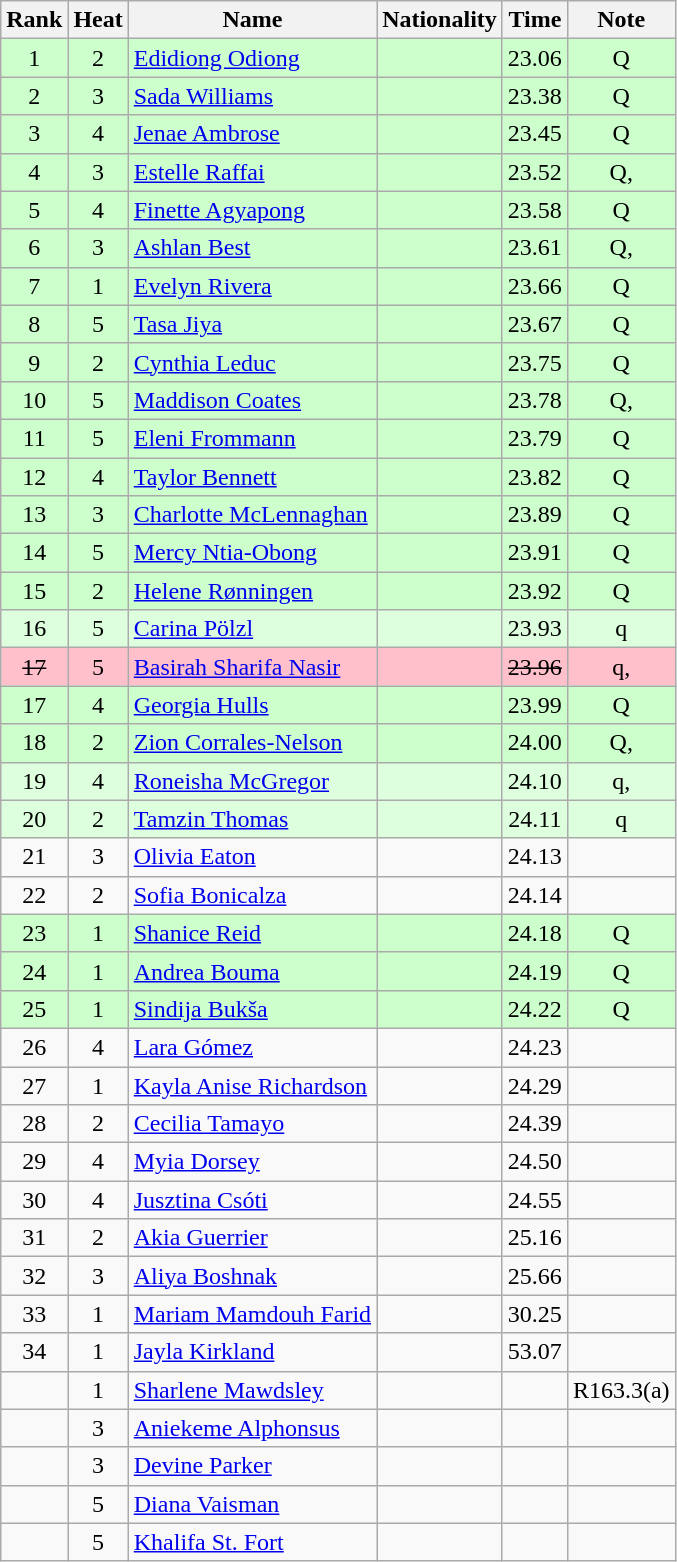<table class="wikitable sortable" style="text-align:center">
<tr>
<th>Rank</th>
<th>Heat</th>
<th>Name</th>
<th>Nationality</th>
<th>Time</th>
<th>Note</th>
</tr>
<tr bgcolor=ccffcc>
<td>1</td>
<td>2</td>
<td align=left><a href='#'>Edidiong Odiong</a></td>
<td align=left></td>
<td>23.06</td>
<td>Q</td>
</tr>
<tr bgcolor=ccffcc>
<td>2</td>
<td>3</td>
<td align=left><a href='#'>Sada Williams</a></td>
<td align=left></td>
<td>23.38</td>
<td>Q</td>
</tr>
<tr bgcolor=ccffcc>
<td>3</td>
<td>4</td>
<td align=left><a href='#'>Jenae Ambrose</a></td>
<td align=left></td>
<td>23.45</td>
<td>Q</td>
</tr>
<tr bgcolor=ccffcc>
<td>4</td>
<td>3</td>
<td align=left><a href='#'>Estelle Raffai</a></td>
<td align=left></td>
<td>23.52</td>
<td>Q, <strong></strong></td>
</tr>
<tr bgcolor=ccffcc>
<td>5</td>
<td>4</td>
<td align=left><a href='#'>Finette Agyapong</a></td>
<td align=left></td>
<td>23.58</td>
<td>Q</td>
</tr>
<tr bgcolor=ccffcc>
<td>6</td>
<td>3</td>
<td align=left><a href='#'>Ashlan Best</a></td>
<td align=left></td>
<td>23.61</td>
<td>Q, <strong></strong></td>
</tr>
<tr bgcolor=ccffcc>
<td>7</td>
<td>1</td>
<td align=left><a href='#'>Evelyn Rivera</a></td>
<td align=left></td>
<td>23.66</td>
<td>Q</td>
</tr>
<tr bgcolor=ccffcc>
<td>8</td>
<td>5</td>
<td align=left><a href='#'>Tasa Jiya</a></td>
<td align=left></td>
<td>23.67</td>
<td>Q</td>
</tr>
<tr bgcolor=ccffcc>
<td>9</td>
<td>2</td>
<td align=left><a href='#'>Cynthia Leduc</a></td>
<td align=left></td>
<td>23.75</td>
<td>Q</td>
</tr>
<tr bgcolor=ccffcc>
<td>10</td>
<td>5</td>
<td align=left><a href='#'>Maddison Coates</a></td>
<td align=left></td>
<td>23.78</td>
<td>Q, <strong></strong></td>
</tr>
<tr bgcolor=ccffcc>
<td>11</td>
<td>5</td>
<td align=left><a href='#'>Eleni Frommann</a></td>
<td align=left></td>
<td>23.79</td>
<td>Q</td>
</tr>
<tr bgcolor=ccffcc>
<td>12</td>
<td>4</td>
<td align=left><a href='#'>Taylor Bennett</a></td>
<td align=left></td>
<td>23.82</td>
<td>Q</td>
</tr>
<tr bgcolor=ccffcc>
<td>13</td>
<td>3</td>
<td align=left><a href='#'>Charlotte McLennaghan</a></td>
<td align=left></td>
<td>23.89</td>
<td>Q</td>
</tr>
<tr bgcolor=ccffcc>
<td>14</td>
<td>5</td>
<td align=left><a href='#'>Mercy Ntia-Obong</a></td>
<td align=left></td>
<td>23.91</td>
<td>Q</td>
</tr>
<tr bgcolor=ccffcc>
<td>15</td>
<td>2</td>
<td align=left><a href='#'>Helene Rønningen</a></td>
<td align=left></td>
<td>23.92</td>
<td>Q</td>
</tr>
<tr bgcolor=ddffdd>
<td>16</td>
<td>5</td>
<td align=left><a href='#'>Carina Pölzl</a></td>
<td align=left></td>
<td>23.93</td>
<td>q</td>
</tr>
<tr bgcolor=pink>
<td><s>17 </s></td>
<td>5</td>
<td align=left><a href='#'>Basirah Sharifa Nasir</a></td>
<td align=left></td>
<td><s>23.96 </s></td>
<td>q, <strong></strong></td>
</tr>
<tr bgcolor=ccffcc>
<td>17</td>
<td>4</td>
<td align=left><a href='#'>Georgia Hulls</a></td>
<td align=left></td>
<td>23.99</td>
<td>Q</td>
</tr>
<tr bgcolor=ccffcc>
<td>18</td>
<td>2</td>
<td align=left><a href='#'>Zion Corrales-Nelson</a></td>
<td align=left></td>
<td>24.00</td>
<td>Q, <strong></strong></td>
</tr>
<tr bgcolor=ddffdd>
<td>19</td>
<td>4</td>
<td align=left><a href='#'>Roneisha McGregor</a></td>
<td align=left></td>
<td>24.10</td>
<td>q, <strong></strong></td>
</tr>
<tr bgcolor=ddffdd>
<td>20</td>
<td>2</td>
<td align=left><a href='#'>Tamzin Thomas</a></td>
<td align=left></td>
<td>24.11</td>
<td>q</td>
</tr>
<tr>
<td>21</td>
<td>3</td>
<td align=left><a href='#'>Olivia Eaton</a></td>
<td align=left></td>
<td>24.13</td>
<td></td>
</tr>
<tr>
<td>22</td>
<td>2</td>
<td align=left><a href='#'>Sofia Bonicalza</a></td>
<td align=left></td>
<td>24.14</td>
<td></td>
</tr>
<tr bgcolor=ccffcc>
<td>23</td>
<td>1</td>
<td align=left><a href='#'>Shanice Reid</a></td>
<td align=left></td>
<td>24.18</td>
<td>Q</td>
</tr>
<tr bgcolor=ccffcc>
<td>24</td>
<td>1</td>
<td align=left><a href='#'>Andrea Bouma</a></td>
<td align=left></td>
<td>24.19</td>
<td>Q</td>
</tr>
<tr bgcolor=ccffcc>
<td>25</td>
<td>1</td>
<td align=left><a href='#'>Sindija Bukša</a></td>
<td align=left></td>
<td>24.22</td>
<td>Q</td>
</tr>
<tr>
<td>26</td>
<td>4</td>
<td align=left><a href='#'>Lara Gómez</a></td>
<td align=left></td>
<td>24.23</td>
<td></td>
</tr>
<tr>
<td>27</td>
<td>1</td>
<td align=left><a href='#'>Kayla Anise Richardson</a></td>
<td align=left></td>
<td>24.29</td>
<td></td>
</tr>
<tr>
<td>28</td>
<td>2</td>
<td align=left><a href='#'>Cecilia Tamayo</a></td>
<td align=left></td>
<td>24.39</td>
<td></td>
</tr>
<tr>
<td>29</td>
<td>4</td>
<td align=left><a href='#'>Myia Dorsey</a></td>
<td align=left></td>
<td>24.50</td>
<td></td>
</tr>
<tr>
<td>30</td>
<td>4</td>
<td align=left><a href='#'>Jusztina Csóti</a></td>
<td align=left></td>
<td>24.55</td>
<td></td>
</tr>
<tr>
<td>31</td>
<td>2</td>
<td align=left><a href='#'>Akia Guerrier</a></td>
<td align=left></td>
<td>25.16</td>
<td></td>
</tr>
<tr>
<td>32</td>
<td>3</td>
<td align=left><a href='#'>Aliya Boshnak</a></td>
<td align=left></td>
<td>25.66</td>
<td><strong></strong></td>
</tr>
<tr>
<td>33</td>
<td>1</td>
<td align=left><a href='#'>Mariam Mamdouh Farid</a></td>
<td align=left></td>
<td>30.25</td>
<td></td>
</tr>
<tr>
<td>34</td>
<td>1</td>
<td align=left><a href='#'>Jayla Kirkland</a></td>
<td align=left></td>
<td>53.07</td>
<td></td>
</tr>
<tr>
<td></td>
<td>1</td>
<td align=left><a href='#'>Sharlene Mawdsley</a></td>
<td align=left></td>
<td></td>
<td>R163.3(a)</td>
</tr>
<tr>
<td></td>
<td>3</td>
<td align=left><a href='#'>Aniekeme Alphonsus</a></td>
<td align=left></td>
<td></td>
<td></td>
</tr>
<tr>
<td></td>
<td>3</td>
<td align=left><a href='#'>Devine Parker</a></td>
<td align=left></td>
<td></td>
<td></td>
</tr>
<tr>
<td></td>
<td>5</td>
<td align=left><a href='#'>Diana Vaisman</a></td>
<td align=left></td>
<td></td>
<td></td>
</tr>
<tr>
<td></td>
<td>5</td>
<td align=left><a href='#'>Khalifa St. Fort</a></td>
<td align=left></td>
<td></td>
<td></td>
</tr>
</table>
